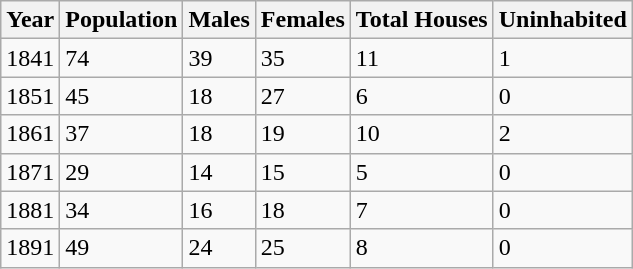<table class="wikitable">
<tr>
<th>Year</th>
<th>Population</th>
<th>Males</th>
<th>Females</th>
<th>Total Houses</th>
<th>Uninhabited</th>
</tr>
<tr>
<td>1841</td>
<td>74</td>
<td>39</td>
<td>35</td>
<td>11</td>
<td>1</td>
</tr>
<tr>
<td>1851</td>
<td>45</td>
<td>18</td>
<td>27</td>
<td>6</td>
<td>0</td>
</tr>
<tr>
<td>1861</td>
<td>37</td>
<td>18</td>
<td>19</td>
<td>10</td>
<td>2</td>
</tr>
<tr>
<td>1871</td>
<td>29</td>
<td>14</td>
<td>15</td>
<td>5</td>
<td>0</td>
</tr>
<tr>
<td>1881</td>
<td>34</td>
<td>16</td>
<td>18</td>
<td>7</td>
<td>0</td>
</tr>
<tr>
<td>1891</td>
<td>49</td>
<td>24</td>
<td>25</td>
<td>8</td>
<td>0</td>
</tr>
</table>
